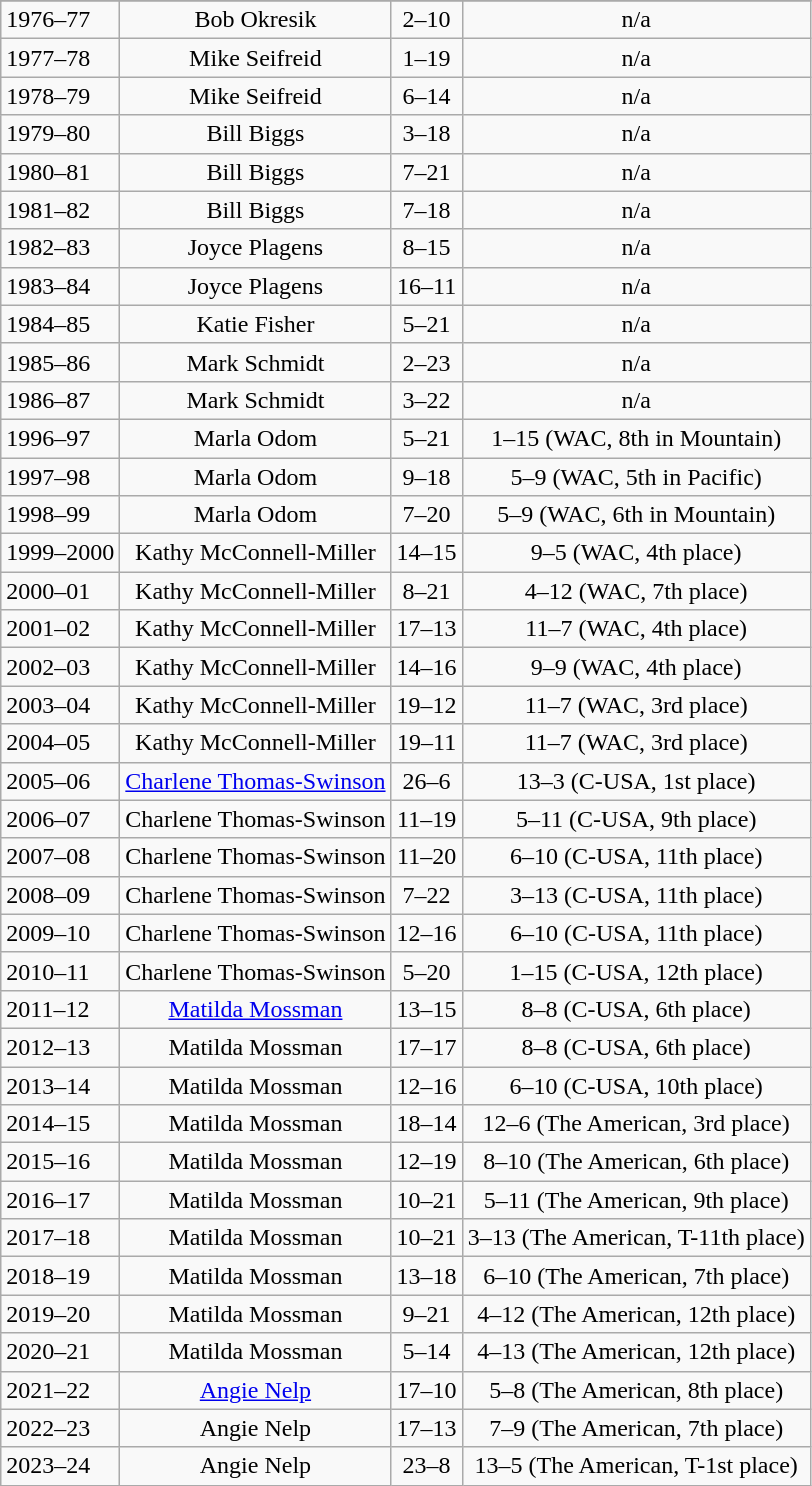<table class="wikitable" style="text-align:center">
<tr>
</tr>
<tr>
<td style="text-align:left">1976–77</td>
<td>Bob Okresik</td>
<td>2–10</td>
<td>n/a</td>
</tr>
<tr>
<td style="text-align:left">1977–78</td>
<td>Mike Seifreid</td>
<td>1–19</td>
<td>n/a</td>
</tr>
<tr>
<td style="text-align:left">1978–79</td>
<td>Mike Seifreid</td>
<td>6–14</td>
<td>n/a</td>
</tr>
<tr>
<td style="text-align:left">1979–80</td>
<td>Bill Biggs</td>
<td>3–18</td>
<td>n/a</td>
</tr>
<tr>
<td style="text-align:left">1980–81</td>
<td>Bill Biggs</td>
<td>7–21</td>
<td>n/a</td>
</tr>
<tr>
<td style="text-align:left">1981–82</td>
<td>Bill Biggs</td>
<td>7–18</td>
<td>n/a</td>
</tr>
<tr>
<td style="text-align:left">1982–83</td>
<td>Joyce Plagens</td>
<td>8–15</td>
<td>n/a</td>
</tr>
<tr>
<td style="text-align:left">1983–84</td>
<td>Joyce Plagens</td>
<td>16–11</td>
<td>n/a</td>
</tr>
<tr>
<td style="text-align:left">1984–85</td>
<td>Katie Fisher</td>
<td>5–21</td>
<td>n/a</td>
</tr>
<tr>
<td style="text-align:left">1985–86</td>
<td>Mark Schmidt</td>
<td>2–23</td>
<td>n/a</td>
</tr>
<tr>
<td style="text-align:left">1986–87</td>
<td>Mark Schmidt</td>
<td>3–22</td>
<td>n/a</td>
</tr>
<tr>
<td style="text-align:left">1996–97</td>
<td>Marla Odom</td>
<td>5–21</td>
<td>1–15 (WAC, 8th in Mountain)</td>
</tr>
<tr>
<td style="text-align:left">1997–98</td>
<td>Marla Odom</td>
<td>9–18</td>
<td>5–9 (WAC, 5th in Pacific)</td>
</tr>
<tr>
<td style="text-align:left">1998–99</td>
<td>Marla Odom</td>
<td>7–20</td>
<td>5–9 (WAC, 6th in Mountain)</td>
</tr>
<tr>
<td style="text-align:left">1999–2000</td>
<td>Kathy McConnell-Miller</td>
<td>14–15</td>
<td>9–5 (WAC, 4th place)</td>
</tr>
<tr>
<td style="text-align:left">2000–01</td>
<td>Kathy McConnell-Miller</td>
<td>8–21</td>
<td>4–12 (WAC, 7th place)</td>
</tr>
<tr>
<td style="text-align:left">2001–02</td>
<td>Kathy McConnell-Miller</td>
<td>17–13</td>
<td>11–7 (WAC, 4th place)</td>
</tr>
<tr>
<td style="text-align:left">2002–03</td>
<td>Kathy McConnell-Miller</td>
<td>14–16</td>
<td>9–9 (WAC, 4th place)</td>
</tr>
<tr>
<td style="text-align:left">2003–04</td>
<td>Kathy McConnell-Miller</td>
<td>19–12</td>
<td>11–7 (WAC, 3rd place)</td>
</tr>
<tr>
<td style="text-align:left">2004–05</td>
<td>Kathy McConnell-Miller</td>
<td>19–11</td>
<td>11–7 (WAC, 3rd place)</td>
</tr>
<tr>
<td style="text-align:left">2005–06</td>
<td><a href='#'>Charlene Thomas-Swinson</a></td>
<td>26–6</td>
<td>13–3 (C-USA, 1st place)</td>
</tr>
<tr>
<td style="text-align:left">2006–07</td>
<td>Charlene Thomas-Swinson</td>
<td>11–19</td>
<td>5–11 (C-USA, 9th place)</td>
</tr>
<tr>
<td style="text-align:left">2007–08</td>
<td>Charlene Thomas-Swinson</td>
<td>11–20</td>
<td>6–10 (C-USA, 11th place)</td>
</tr>
<tr>
<td style="text-align:left">2008–09</td>
<td>Charlene Thomas-Swinson</td>
<td>7–22</td>
<td>3–13 (C-USA, 11th place)</td>
</tr>
<tr>
<td style="text-align:left">2009–10</td>
<td>Charlene Thomas-Swinson</td>
<td>12–16</td>
<td>6–10 (C-USA, 11th place)</td>
</tr>
<tr>
<td style="text-align:left">2010–11</td>
<td>Charlene Thomas-Swinson</td>
<td>5–20</td>
<td>1–15 (C-USA, 12th place)</td>
</tr>
<tr>
<td style="text-align:left">2011–12</td>
<td><a href='#'>Matilda Mossman</a></td>
<td>13–15</td>
<td>8–8 (C-USA, 6th place)</td>
</tr>
<tr>
<td style="text-align:left">2012–13</td>
<td>Matilda Mossman</td>
<td>17–17</td>
<td>8–8 (C-USA, 6th place)</td>
</tr>
<tr>
<td style="text-align:left">2013–14</td>
<td>Matilda Mossman</td>
<td>12–16</td>
<td>6–10 (C-USA, 10th place)</td>
</tr>
<tr>
<td style="text-align:left">2014–15</td>
<td>Matilda Mossman</td>
<td>18–14</td>
<td>12–6 (The American, 3rd place)</td>
</tr>
<tr>
<td style="text-align:left">2015–16</td>
<td>Matilda Mossman</td>
<td>12–19</td>
<td>8–10 (The American, 6th place)</td>
</tr>
<tr>
<td style="text-align:left">2016–17</td>
<td>Matilda Mossman</td>
<td>10–21</td>
<td>5–11 (The American, 9th place)</td>
</tr>
<tr>
<td style="text-align:left">2017–18</td>
<td>Matilda Mossman</td>
<td>10–21</td>
<td>3–13 (The American, T-11th place)</td>
</tr>
<tr>
<td style="text-align:left">2018–19</td>
<td>Matilda Mossman</td>
<td>13–18</td>
<td>6–10 (The American, 7th place)</td>
</tr>
<tr>
<td style="text-align:left">2019–20</td>
<td>Matilda Mossman</td>
<td>9–21</td>
<td>4–12 (The American, 12th place)</td>
</tr>
<tr>
<td style="text-align:left">2020–21</td>
<td>Matilda Mossman</td>
<td>5–14</td>
<td>4–13 (The American, 12th place)</td>
</tr>
<tr>
<td style="text-align:left">2021–22</td>
<td><a href='#'>Angie Nelp</a></td>
<td>17–10</td>
<td>5–8 (The American, 8th place)</td>
</tr>
<tr>
<td style="text-align:left">2022–23</td>
<td>Angie Nelp</td>
<td>17–13</td>
<td>7–9 (The American, 7th place)</td>
</tr>
<tr>
<td style="text-align:left">2023–24</td>
<td>Angie Nelp</td>
<td>23–8</td>
<td>13–5 (The American, T-1st place)</td>
</tr>
</table>
